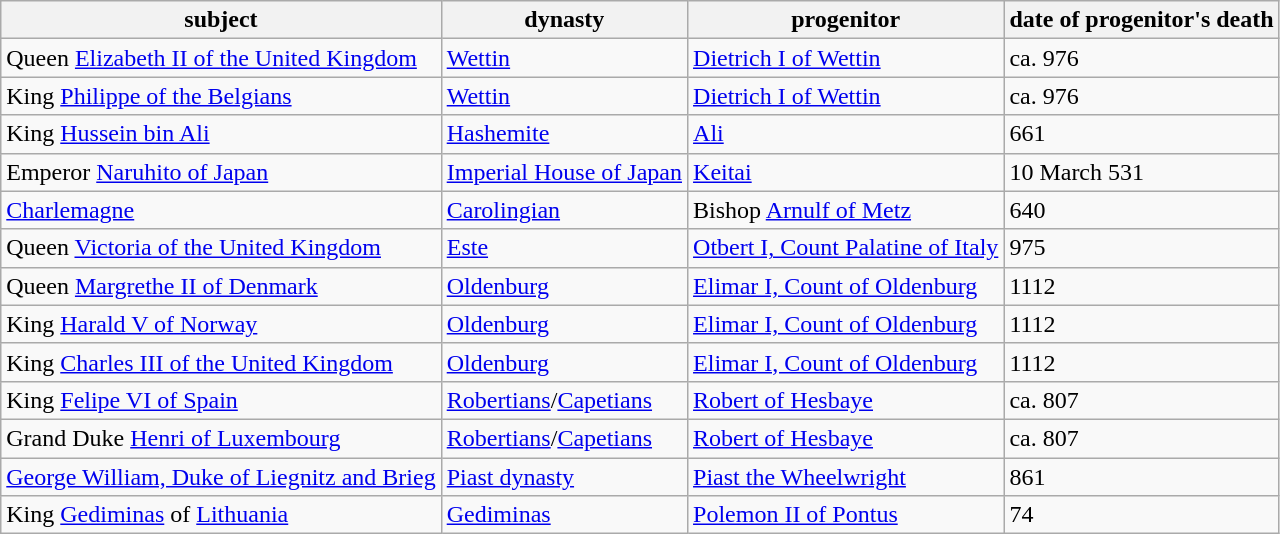<table class="wikitable">
<tr>
<th>subject</th>
<th>dynasty</th>
<th>progenitor</th>
<th>date of progenitor's death</th>
</tr>
<tr>
<td>Queen <a href='#'>Elizabeth II of the United Kingdom</a></td>
<td><a href='#'>Wettin</a></td>
<td><a href='#'>Dietrich I of Wettin</a></td>
<td>ca. 976</td>
</tr>
<tr>
<td>King <a href='#'>Philippe of the Belgians</a></td>
<td><a href='#'>Wettin</a></td>
<td><a href='#'>Dietrich I of Wettin</a></td>
<td>ca. 976</td>
</tr>
<tr>
<td>King <a href='#'>Hussein bin Ali</a></td>
<td><a href='#'>Hashemite</a></td>
<td><a href='#'>Ali</a></td>
<td>661</td>
</tr>
<tr>
<td>Emperor <a href='#'>Naruhito of Japan</a></td>
<td><a href='#'>Imperial House of Japan</a></td>
<td><a href='#'>Keitai</a></td>
<td>10 March 531</td>
</tr>
<tr>
<td><a href='#'>Charlemagne</a></td>
<td><a href='#'>Carolingian</a></td>
<td>Bishop <a href='#'>Arnulf of Metz</a></td>
<td>640</td>
</tr>
<tr>
<td>Queen <a href='#'>Victoria of the United Kingdom</a></td>
<td><a href='#'>Este</a></td>
<td><a href='#'>Otbert I, Count Palatine of Italy</a></td>
<td>975</td>
</tr>
<tr>
<td>Queen <a href='#'>Margrethe II of Denmark</a></td>
<td><a href='#'>Oldenburg</a></td>
<td><a href='#'>Elimar I, Count of Oldenburg</a></td>
<td>1112</td>
</tr>
<tr>
<td>King <a href='#'>Harald V of Norway</a></td>
<td><a href='#'>Oldenburg</a></td>
<td><a href='#'>Elimar I, Count of Oldenburg</a></td>
<td>1112</td>
</tr>
<tr>
<td>King <a href='#'>Charles III of the United Kingdom</a></td>
<td><a href='#'>Oldenburg</a></td>
<td><a href='#'>Elimar I, Count of Oldenburg</a></td>
<td>1112</td>
</tr>
<tr>
<td>King <a href='#'>Felipe VI of Spain</a></td>
<td><a href='#'>Robertians</a>/<a href='#'>Capetians</a></td>
<td><a href='#'>Robert of Hesbaye</a></td>
<td>ca. 807</td>
</tr>
<tr>
<td>Grand Duke <a href='#'>Henri of Luxembourg</a></td>
<td><a href='#'>Robertians</a>/<a href='#'>Capetians</a></td>
<td><a href='#'>Robert of Hesbaye</a></td>
<td>ca. 807</td>
</tr>
<tr>
<td><a href='#'>George William, Duke of Liegnitz and Brieg</a></td>
<td><a href='#'>Piast dynasty</a></td>
<td><a href='#'>Piast the Wheelwright</a></td>
<td>861</td>
</tr>
<tr>
<td>King <a href='#'>Gediminas</a> of <a href='#'>Lithuania</a></td>
<td><a href='#'>Gediminas</a></td>
<td><a href='#'>Polemon II of Pontus</a></td>
<td>74</td>
</tr>
</table>
